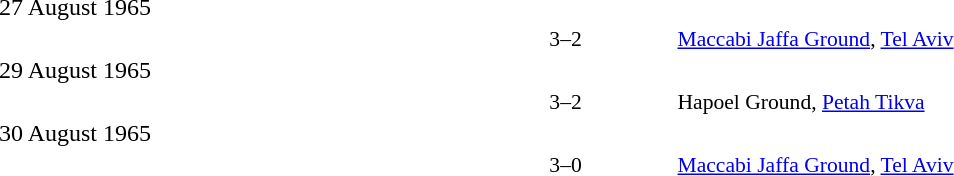<table style="width:100%;" cellspacing="1">
<tr>
<th width=25%></th>
<th width=10%></th>
<th></th>
</tr>
<tr>
<td>27 August 1965</td>
</tr>
<tr>
</tr>
<tr style=font-size:90%>
<td align=right></td>
<td align=center>3–2</td>
<td></td>
<td><a href='#'>Maccabi Jaffa Ground</a>, <a href='#'>Tel Aviv</a></td>
</tr>
<tr>
<td>29 August 1965</td>
</tr>
<tr>
</tr>
<tr style=font-size:90%>
<td align=right></td>
<td align=center>3–2</td>
<td></td>
<td>Hapoel Ground, <a href='#'>Petah Tikva</a></td>
</tr>
<tr>
<td>30 August 1965</td>
</tr>
<tr>
</tr>
<tr style=font-size:90%>
<td align=right></td>
<td align=center>3–0</td>
<td></td>
<td><a href='#'>Maccabi Jaffa Ground</a>, <a href='#'>Tel Aviv</a></td>
</tr>
</table>
